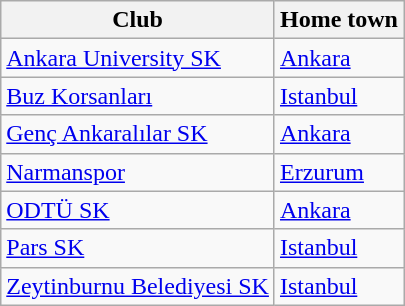<table class="wikitable">
<tr>
<th>Club</th>
<th>Home town</th>
</tr>
<tr>
<td><a href='#'>Ankara University SK</a></td>
<td><a href='#'>Ankara</a></td>
</tr>
<tr>
<td><a href='#'>Buz Korsanları</a></td>
<td><a href='#'>Istanbul</a></td>
</tr>
<tr>
<td><a href='#'>Genç Ankaralılar SK</a></td>
<td><a href='#'>Ankara</a></td>
</tr>
<tr>
<td><a href='#'>Narmanspor</a></td>
<td><a href='#'>Erzurum</a></td>
</tr>
<tr>
<td><a href='#'>ODTÜ SK</a></td>
<td><a href='#'>Ankara</a></td>
</tr>
<tr>
<td><a href='#'>Pars SK</a></td>
<td><a href='#'>Istanbul</a></td>
</tr>
<tr>
<td><a href='#'>Zeytinburnu Belediyesi SK</a></td>
<td><a href='#'>Istanbul</a></td>
</tr>
</table>
